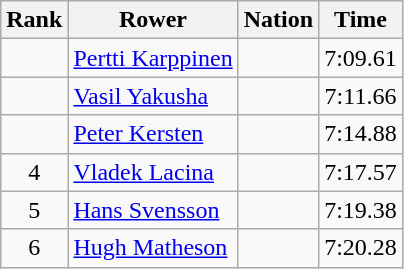<table class="wikitable sortable" style="text-align:center">
<tr>
<th>Rank</th>
<th>Rower</th>
<th>Nation</th>
<th>Time</th>
</tr>
<tr>
<td></td>
<td align=left><a href='#'>Pertti Karppinen</a></td>
<td align=left></td>
<td>7:09.61</td>
</tr>
<tr>
<td></td>
<td align=left><a href='#'>Vasil Yakusha</a></td>
<td align=left></td>
<td>7:11.66</td>
</tr>
<tr>
<td></td>
<td align=left><a href='#'>Peter Kersten</a></td>
<td align=left></td>
<td>7:14.88</td>
</tr>
<tr>
<td>4</td>
<td align=left><a href='#'>Vladek Lacina</a></td>
<td align=left></td>
<td>7:17.57</td>
</tr>
<tr>
<td>5</td>
<td align=left><a href='#'>Hans Svensson</a></td>
<td align=left></td>
<td>7:19.38</td>
</tr>
<tr>
<td>6</td>
<td align=left><a href='#'>Hugh Matheson</a></td>
<td align=left></td>
<td>7:20.28</td>
</tr>
</table>
